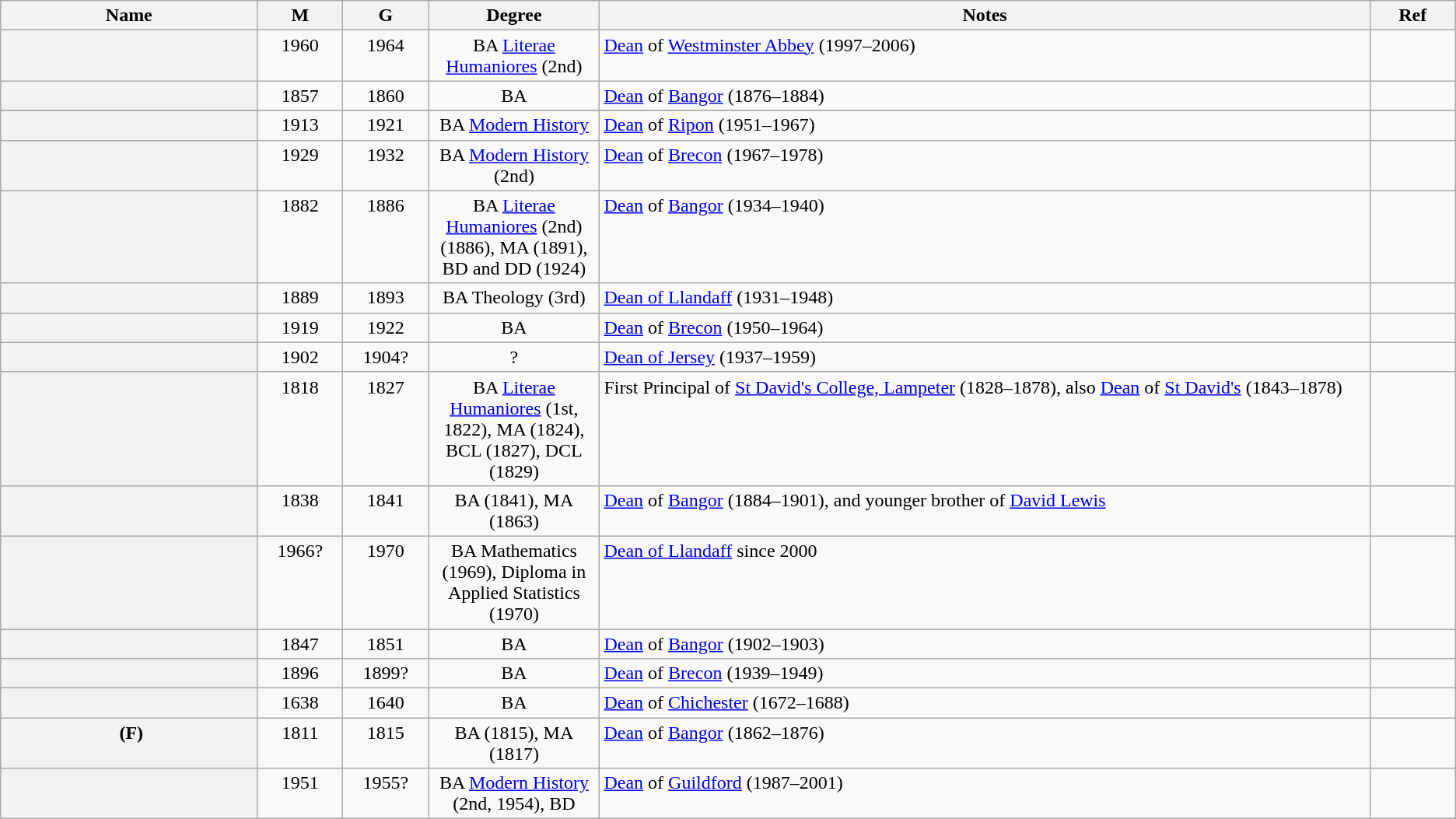<table class="wikitable sortable">
<tr>
<th scope="column" width="15%">Name</th>
<th scope="column" width="5%">M</th>
<th scope="column" width="5%">G</th>
<th scope="column" width="10%" class="unsortable">Degree</th>
<th scope="column" width="45%" class="unsortable">Notes</th>
<th scope="column" width="5%" class="unsortable">Ref</th>
</tr>
<tr valign="top">
<th scope="row"></th>
<td align="center">1960</td>
<td align="center">1964</td>
<td align="center">BA <a href='#'>Literae Humaniores</a> (2nd)</td>
<td><a href='#'>Dean</a> of <a href='#'>Westminster Abbey</a> (1997–2006)</td>
<td align="center"></td>
</tr>
<tr valign="top">
<th scope="row"></th>
<td align="center">1857</td>
<td align="center">1860</td>
<td align="center">BA</td>
<td><a href='#'>Dean</a> of <a href='#'>Bangor</a> (1876–1884)</td>
<td align="center"></td>
</tr>
<tr valign="top">
</tr>
<tr valign="top">
<th scope="row"></th>
<td align="center">1913</td>
<td align="center">1921</td>
<td align="center">BA <a href='#'>Modern History</a></td>
<td><a href='#'>Dean</a> of <a href='#'>Ripon</a> (1951–1967)</td>
<td align="center"></td>
</tr>
<tr valign="top">
<th scope="row"></th>
<td align="center">1929</td>
<td align="center">1932</td>
<td align="center">BA <a href='#'>Modern History</a> (2nd)</td>
<td><a href='#'>Dean</a> of <a href='#'>Brecon</a> (1967–1978)</td>
<td align="center"></td>
</tr>
<tr valign="top">
<th scope="row"></th>
<td align="center">1882</td>
<td align="center">1886</td>
<td align="center">BA <a href='#'>Literae Humaniores</a> (2nd) (1886), MA (1891), BD and DD (1924)</td>
<td><a href='#'>Dean</a> of <a href='#'>Bangor</a> (1934–1940)</td>
<td align="center"></td>
</tr>
<tr valign="top">
<th scope="row"></th>
<td align="center">1889</td>
<td align="center">1893</td>
<td align="center">BA Theology (3rd)</td>
<td><a href='#'>Dean of Llandaff</a> (1931–1948)</td>
<td align="center"></td>
</tr>
<tr valign="top">
<th scope="row"></th>
<td align="center">1919</td>
<td align="center">1922</td>
<td align="center">BA</td>
<td><a href='#'>Dean</a> of <a href='#'>Brecon</a> (1950–1964)</td>
<td align="center"></td>
</tr>
<tr valign="top">
<th scope="row"></th>
<td align="center">1902</td>
<td align="center"><span>1904</span>?</td>
<td align="center">?</td>
<td><a href='#'>Dean of Jersey</a> (1937–1959)</td>
<td align="center"></td>
</tr>
<tr valign="top">
<th scope="row"></th>
<td align="center">1818</td>
<td align="center">1827</td>
<td align="center">BA <a href='#'>Literae Humaniores</a> (1st, 1822), MA (1824), BCL (1827), DCL (1829)</td>
<td>First Principal of <a href='#'>St David's College, Lampeter</a> (1828–1878), also <a href='#'>Dean</a> of <a href='#'>St David's</a> (1843–1878)</td>
<td align="center"></td>
</tr>
<tr valign="top">
<th scope="row"></th>
<td align="center">1838</td>
<td align="center">1841</td>
<td align="center">BA (1841), MA (1863)</td>
<td><a href='#'>Dean</a> of <a href='#'>Bangor</a> (1884–1901), and younger brother of <a href='#'>David Lewis</a></td>
<td align="center"></td>
</tr>
<tr valign="top">
<th scope="row"></th>
<td align="center"><span>1966</span>?</td>
<td align="center">1970</td>
<td align="center">BA Mathematics (1969), Diploma in Applied Statistics (1970)</td>
<td><a href='#'>Dean of Llandaff</a> since 2000</td>
<td align="center"></td>
</tr>
<tr valign="top">
<th scope="row"></th>
<td align="center">1847</td>
<td align="center">1851</td>
<td align="center">BA</td>
<td><a href='#'>Dean</a> of <a href='#'>Bangor</a> (1902–1903)</td>
<td align="center"></td>
</tr>
<tr valign="top">
<th scope="row"></th>
<td align="center">1896</td>
<td align="center"><span>1899</span>?</td>
<td align="center">BA</td>
<td><a href='#'>Dean</a> of <a href='#'>Brecon</a> (1939–1949)</td>
<td align="center"></td>
</tr>
<tr valign="top">
<th scope="row"></th>
<td align="center">1638</td>
<td align="center">1640</td>
<td align="center">BA</td>
<td><a href='#'>Dean</a> of <a href='#'>Chichester</a> (1672–1688)</td>
<td align="center"></td>
</tr>
<tr valign="top">
<th scope="row"> (F)</th>
<td align="center">1811</td>
<td align="center">1815</td>
<td align="center">BA (1815), MA (1817)</td>
<td><a href='#'>Dean</a> of <a href='#'>Bangor</a> (1862–1876)</td>
<td align="center"></td>
</tr>
<tr valign="top">
<th scope="row"></th>
<td align="center">1951</td>
<td align="center"><span>1955</span>?</td>
<td align="center">BA <a href='#'>Modern History</a> (2nd, 1954), BD</td>
<td><a href='#'>Dean</a> of <a href='#'>Guildford</a> (1987–2001)</td>
<td align="center"></td>
</tr>
</table>
